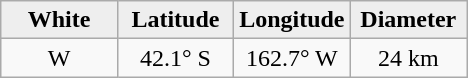<table class="wikitable">
<tr>
<th width="25%" style="background:#eeeeee;">White</th>
<th width="25%" style="background:#eeeeee;">Latitude</th>
<th width="25%" style="background:#eeeeee;">Longitude</th>
<th width="25%" style="background:#eeeeee;">Diameter</th>
</tr>
<tr>
<td align="center">W</td>
<td align="center">42.1° S</td>
<td align="center">162.7° W</td>
<td align="center">24 km</td>
</tr>
</table>
